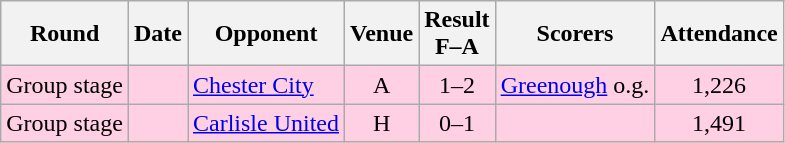<table class="wikitable sortable" style="text-align:center;">
<tr>
<th>Round</th>
<th>Date</th>
<th>Opponent</th>
<th>Venue</th>
<th>Result<br>F–A</th>
<th class=unsortable>Scorers</th>
<th>Attendance</th>
</tr>
<tr bgcolor="#ffd0e3">
<td align=left>Group stage</td>
<td></td>
<td align=left><a href='#'>Chester City</a></td>
<td>A</td>
<td>1–2</td>
<td align=left><a href='#'>Greenough</a> o.g.</td>
<td>1,226</td>
</tr>
<tr bgcolor="#ffd0e3">
<td align=left>Group stage</td>
<td></td>
<td align=left><a href='#'>Carlisle United</a></td>
<td>H</td>
<td>0–1</td>
<td></td>
<td>1,491</td>
</tr>
</table>
